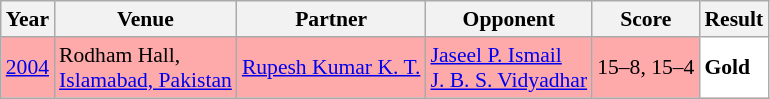<table class="sortable wikitable" style="font-size: 90%;">
<tr>
<th>Year</th>
<th>Venue</th>
<th>Partner</th>
<th>Opponent</th>
<th>Score</th>
<th>Result</th>
</tr>
<tr style="background:#FFAAAA">
<td align="center"><a href='#'>2004</a></td>
<td align="left">Rodham Hall,<br><a href='#'>Islamabad, Pakistan</a></td>
<td align="left"> <a href='#'>Rupesh Kumar K. T.</a></td>
<td align="left"> <a href='#'>Jaseel P. Ismail</a> <br>  <a href='#'>J. B. S. Vidyadhar</a></td>
<td align="left">15–8, 15–4</td>
<td style="text-align:left; background:white"> <strong>Gold</strong></td>
</tr>
</table>
